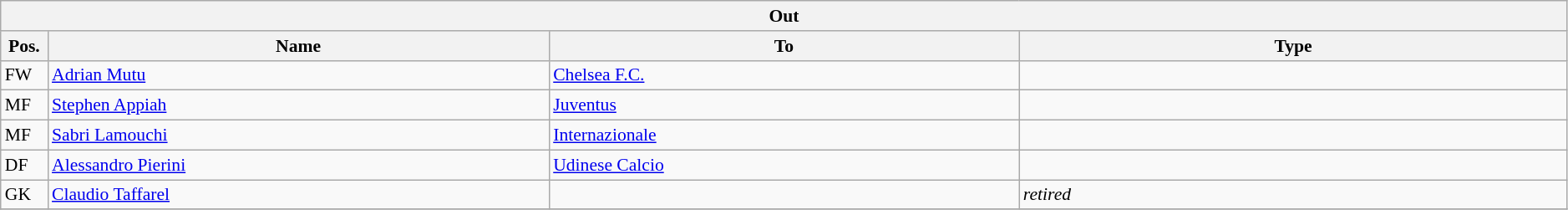<table class="wikitable" style="font-size:90%;width:99%;">
<tr>
<th colspan="4">Out</th>
</tr>
<tr>
<th width=3%>Pos.</th>
<th width=32%>Name</th>
<th width=30%>To</th>
<th width=35%>Type</th>
</tr>
<tr>
<td>FW</td>
<td><a href='#'>Adrian Mutu</a></td>
<td><a href='#'>Chelsea F.C.</a></td>
<td></td>
</tr>
<tr>
<td>MF</td>
<td><a href='#'>Stephen Appiah</a></td>
<td><a href='#'>Juventus</a></td>
<td></td>
</tr>
<tr>
<td>MF</td>
<td><a href='#'>Sabri Lamouchi</a></td>
<td><a href='#'>Internazionale</a></td>
<td></td>
</tr>
<tr>
<td>DF</td>
<td><a href='#'>Alessandro Pierini</a></td>
<td><a href='#'>Udinese Calcio</a></td>
<td></td>
</tr>
<tr>
<td>GK</td>
<td><a href='#'>Claudio Taffarel</a></td>
<td></td>
<td><em>retired</em></td>
</tr>
<tr>
</tr>
</table>
